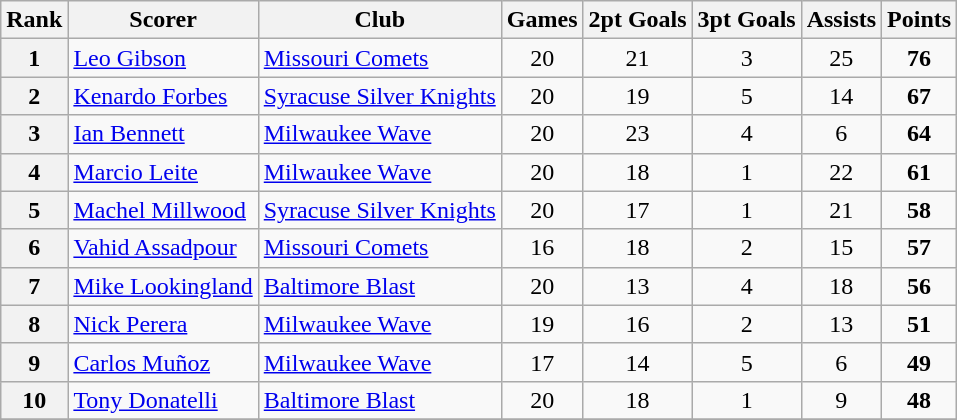<table class="wikitable">
<tr>
<th>Rank</th>
<th>Scorer</th>
<th>Club</th>
<th>Games</th>
<th>2pt Goals</th>
<th>3pt Goals</th>
<th>Assists</th>
<th>Points</th>
</tr>
<tr>
<th>1</th>
<td> <a href='#'>Leo Gibson</a></td>
<td><a href='#'>Missouri Comets</a></td>
<td style="text-align:center;">20</td>
<td style="text-align:center;">21</td>
<td style="text-align:center;">3</td>
<td style="text-align:center;">25</td>
<td style="text-align:center;"><strong>76</strong></td>
</tr>
<tr>
<th>2</th>
<td> <a href='#'>Kenardo Forbes</a></td>
<td><a href='#'>Syracuse Silver Knights</a></td>
<td style="text-align:center;">20</td>
<td style="text-align:center;">19</td>
<td style="text-align:center;">5</td>
<td style="text-align:center;">14</td>
<td style="text-align:center;"><strong>67</strong></td>
</tr>
<tr>
<th>3</th>
<td> <a href='#'>Ian Bennett</a></td>
<td><a href='#'>Milwaukee Wave</a></td>
<td style="text-align:center;">20</td>
<td style="text-align:center;">23</td>
<td style="text-align:center;">4</td>
<td style="text-align:center;">6</td>
<td style="text-align:center;"><strong>64</strong></td>
</tr>
<tr>
<th>4</th>
<td> <a href='#'>Marcio Leite</a></td>
<td><a href='#'>Milwaukee Wave</a></td>
<td style="text-align:center;">20</td>
<td style="text-align:center;">18</td>
<td style="text-align:center;">1</td>
<td style="text-align:center;">22</td>
<td style="text-align:center;"><strong>61</strong></td>
</tr>
<tr>
<th>5</th>
<td> <a href='#'>Machel Millwood</a></td>
<td><a href='#'>Syracuse Silver Knights</a></td>
<td style="text-align:center;">20</td>
<td style="text-align:center;">17</td>
<td style="text-align:center;">1</td>
<td style="text-align:center;">21</td>
<td style="text-align:center;"><strong>58</strong></td>
</tr>
<tr>
<th>6</th>
<td> <a href='#'>Vahid Assadpour</a></td>
<td><a href='#'>Missouri Comets</a></td>
<td style="text-align:center;">16</td>
<td style="text-align:center;">18</td>
<td style="text-align:center;">2</td>
<td style="text-align:center;">15</td>
<td style="text-align:center;"><strong>57</strong></td>
</tr>
<tr>
<th>7</th>
<td> <a href='#'>Mike Lookingland</a></td>
<td><a href='#'>Baltimore Blast</a></td>
<td style="text-align:center;">20</td>
<td style="text-align:center;">13</td>
<td style="text-align:center;">4</td>
<td style="text-align:center;">18</td>
<td style="text-align:center;"><strong>56</strong></td>
</tr>
<tr>
<th>8</th>
<td> <a href='#'>Nick Perera</a></td>
<td><a href='#'>Milwaukee Wave</a></td>
<td style="text-align:center;">19</td>
<td style="text-align:center;">16</td>
<td style="text-align:center;">2</td>
<td style="text-align:center;">13</td>
<td style="text-align:center;"><strong>51</strong></td>
</tr>
<tr>
<th>9</th>
<td> <a href='#'>Carlos Muñoz</a></td>
<td><a href='#'>Milwaukee Wave</a></td>
<td style="text-align:center;">17</td>
<td style="text-align:center;">14</td>
<td style="text-align:center;">5</td>
<td style="text-align:center;">6</td>
<td style="text-align:center;"><strong>49</strong></td>
</tr>
<tr>
<th>10</th>
<td> <a href='#'>Tony Donatelli</a></td>
<td><a href='#'>Baltimore Blast</a></td>
<td style="text-align:center;">20</td>
<td style="text-align:center;">18</td>
<td style="text-align:center;">1</td>
<td style="text-align:center;">9</td>
<td style="text-align:center;"><strong>48</strong></td>
</tr>
<tr>
</tr>
</table>
